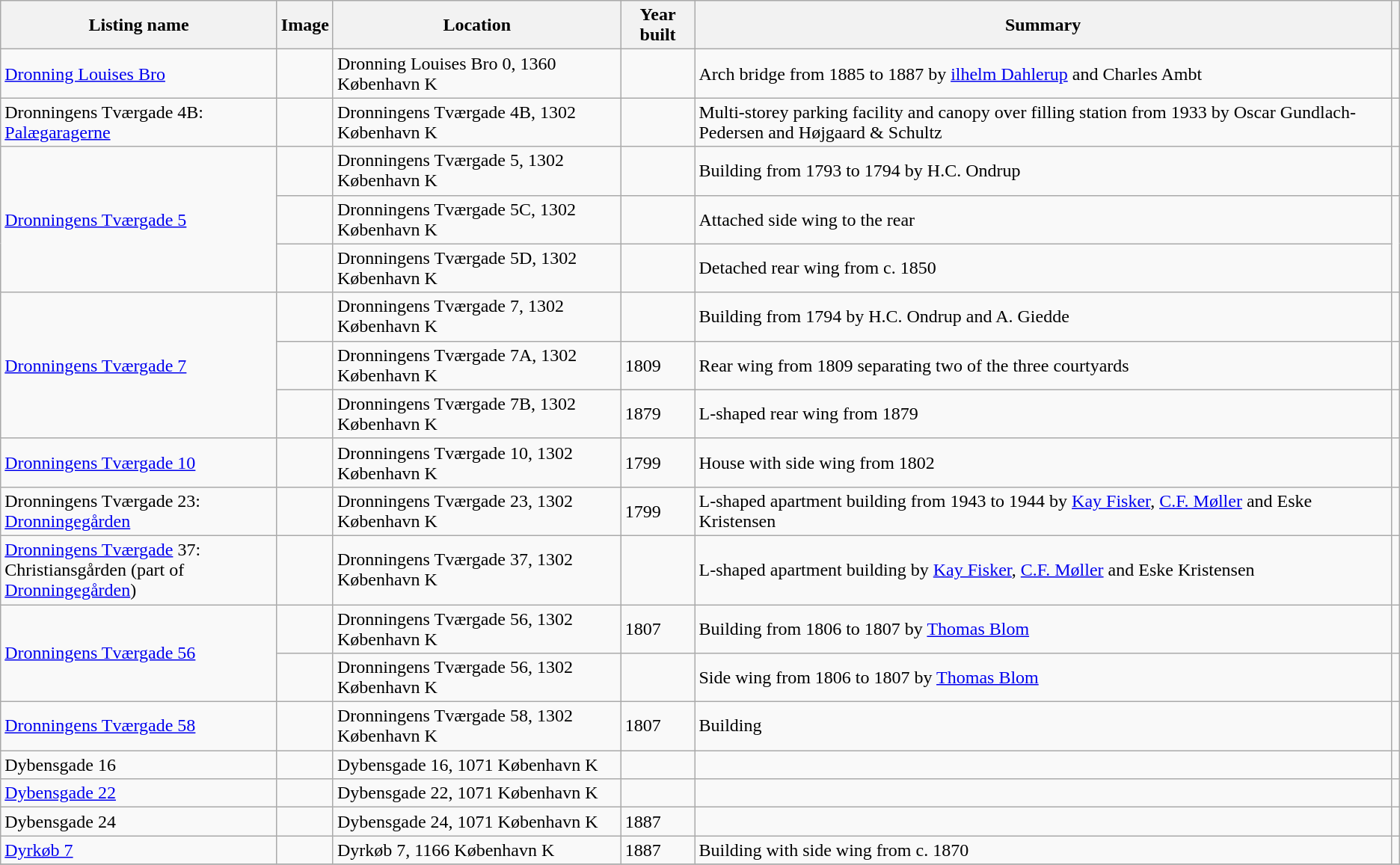<table class="wikitable sortable">
<tr>
<th>Listing name</th>
<th>Image</th>
<th>Location</th>
<th>Year built</th>
<th>Summary</th>
<th></th>
</tr>
<tr>
<td><a href='#'>Dronning Louises Bro</a></td>
<td></td>
<td>Dronning Louises Bro 0, 1360 København K</td>
<td></td>
<td>Arch bridge from 1885 to 1887 by <a href='#'>ilhelm Dahlerup</a> and Charles Ambt</td>
<td></td>
</tr>
<tr>
<td>Dronningens Tværgade 4B:<br><a href='#'>Palægaragerne</a></td>
<td></td>
<td>Dronningens Tværgade 4B, 1302 København K</td>
<td></td>
<td>Multi-storey parking facility and canopy over filling station from 1933 by Oscar Gundlach-Pedersen and Højgaard & Schultz</td>
</tr>
<tr>
<td rowspan="3"><a href='#'>Dronningens Tværgade 5</a></td>
<td></td>
<td>Dronningens Tværgade 5, 1302 København K</td>
<td></td>
<td>Building from 1793 to 1794 by H.C. Ondrup</td>
<td></td>
</tr>
<tr>
<td></td>
<td>Dronningens Tværgade 5C, 1302 København K</td>
<td></td>
<td>Attached side wing to the rear</td>
</tr>
<tr>
<td></td>
<td>Dronningens Tværgade 5D, 1302 København K</td>
<td></td>
<td>Detached rear wing from c. 1850</td>
</tr>
<tr>
<td rowspan="3"><a href='#'>Dronningens Tværgade 7</a></td>
<td></td>
<td>Dronningens Tværgade 7, 1302 København K</td>
<td></td>
<td>Building from 1794 by H.C. Ondrup and A. Giedde</td>
<td></td>
</tr>
<tr>
<td></td>
<td>Dronningens Tværgade 7A, 1302 København K</td>
<td>1809</td>
<td>Rear wing from 1809 separating two of the three courtyards</td>
<td></td>
</tr>
<tr>
<td></td>
<td>Dronningens Tværgade 7B, 1302 København K</td>
<td>1879</td>
<td>L-shaped rear wing from 1879</td>
<td></td>
</tr>
<tr>
<td><a href='#'>Dronningens Tværgade 10</a></td>
<td></td>
<td>Dronningens Tværgade 10, 1302 København K</td>
<td>1799</td>
<td>House with side wing from 1802</td>
<td></td>
</tr>
<tr>
<td>Dronningens Tværgade 23:<br><a href='#'>Dronningegården</a></td>
<td></td>
<td>Dronningens Tværgade 23, 1302 København K</td>
<td>1799</td>
<td>L-shaped apartment building from 1943 to 1944 by <a href='#'>Kay Fisker</a>, <a href='#'>C.F. Møller</a> and Eske Kristensen</td>
<td></td>
</tr>
<tr>
<td><a href='#'>Dronningens Tværgade</a> 37:<br>Christiansgården (part of <a href='#'>Dronningegården</a>)</td>
<td></td>
<td>Dronningens Tværgade 37, 1302 København K</td>
<td></td>
<td>L-shaped apartment building by <a href='#'>Kay Fisker</a>, <a href='#'>C.F. Møller</a> and Eske Kristensen</td>
<td></td>
</tr>
<tr>
<td rowspan="2"><a href='#'>Dronningens Tværgade 56</a></td>
<td></td>
<td>Dronningens Tværgade 56, 1302 København K</td>
<td>1807</td>
<td>Building from 1806 to 1807 by <a href='#'>Thomas Blom</a></td>
<td></td>
</tr>
<tr>
<td></td>
<td>Dronningens Tværgade 56, 1302 København K</td>
<td></td>
<td>Side wing from 1806 to 1807 by <a href='#'>Thomas Blom</a></td>
<td></td>
</tr>
<tr>
<td><a href='#'>Dronningens Tværgade 58</a></td>
<td></td>
<td>Dronningens Tværgade 58, 1302 København K</td>
<td>1807</td>
<td>Building</td>
<td></td>
</tr>
<tr>
<td>Dybensgade 16</td>
<td></td>
<td>Dybensgade 16, 1071 København K</td>
<td></td>
<td></td>
<td></td>
</tr>
<tr>
<td><a href='#'>Dybensgade 22</a></td>
<td></td>
<td>Dybensgade 22, 1071 København K</td>
<td></td>
<td></td>
<td></td>
</tr>
<tr>
<td>Dybensgade 24</td>
<td></td>
<td>Dybensgade 24, 1071 København K</td>
<td>1887</td>
<td></td>
<td></td>
</tr>
<tr>
<td><a href='#'>Dyrkøb 7</a></td>
<td></td>
<td>Dyrkøb 7, 1166 København K</td>
<td>1887</td>
<td>Building with side wing from c. 1870</td>
<td></td>
</tr>
<tr>
</tr>
</table>
